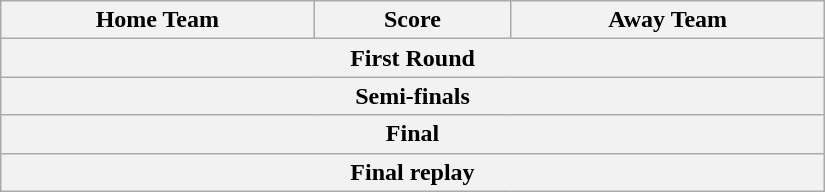<table class="wikitable" style="text-align: center; width:550px">
<tr>
<th scope="col" width="195px">Home Team</th>
<th scope="col" width="120px">Score</th>
<th scope="col" width="195px">Away Team</th>
</tr>
<tr>
<th colspan="3">First Round<br></th>
</tr>
<tr>
<th colspan="3">Semi-finals<br>
</th>
</tr>
<tr>
<th colspan="3">Final<br></th>
</tr>
<tr>
<th colspan="3">Final replay<br></th>
</tr>
</table>
